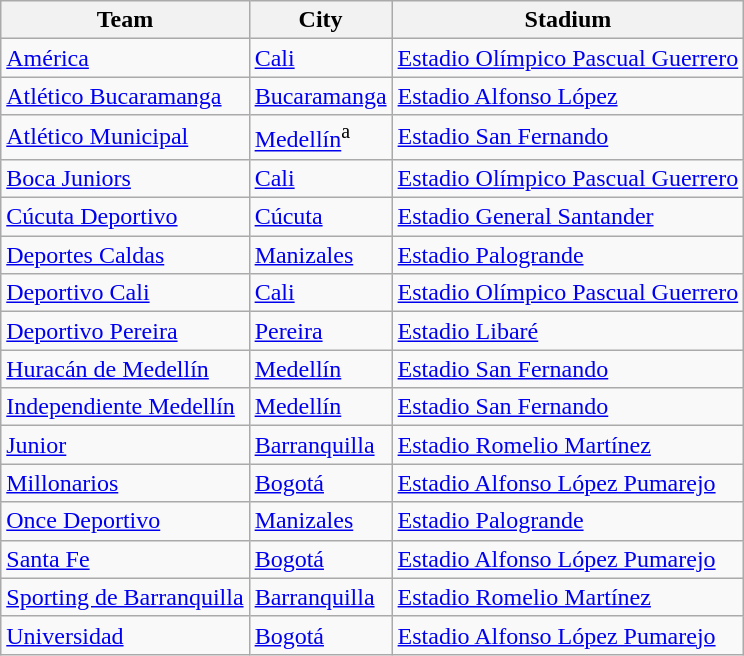<table class="wikitable sortable">
<tr>
<th>Team</th>
<th>City</th>
<th>Stadium</th>
</tr>
<tr>
<td><a href='#'>América</a></td>
<td><a href='#'>Cali</a></td>
<td><a href='#'>Estadio Olímpico Pascual Guerrero</a></td>
</tr>
<tr>
<td><a href='#'>Atlético Bucaramanga</a></td>
<td><a href='#'>Bucaramanga</a></td>
<td><a href='#'>Estadio Alfonso López</a></td>
</tr>
<tr>
<td><a href='#'>Atlético Municipal</a></td>
<td><a href='#'>Medellín</a><sup>a</sup></td>
<td><a href='#'>Estadio San Fernando</a></td>
</tr>
<tr>
<td><a href='#'>Boca Juniors</a></td>
<td><a href='#'>Cali</a></td>
<td><a href='#'>Estadio Olímpico Pascual Guerrero</a></td>
</tr>
<tr>
<td><a href='#'>Cúcuta Deportivo</a></td>
<td><a href='#'>Cúcuta</a></td>
<td><a href='#'>Estadio General Santander</a></td>
</tr>
<tr>
<td><a href='#'>Deportes Caldas</a></td>
<td><a href='#'>Manizales</a></td>
<td><a href='#'>Estadio Palogrande</a></td>
</tr>
<tr>
<td><a href='#'>Deportivo Cali</a></td>
<td><a href='#'>Cali</a></td>
<td><a href='#'>Estadio Olímpico Pascual Guerrero</a></td>
</tr>
<tr>
<td><a href='#'>Deportivo Pereira</a></td>
<td><a href='#'>Pereira</a></td>
<td><a href='#'>Estadio Libaré</a></td>
</tr>
<tr>
<td><a href='#'>Huracán de Medellín</a></td>
<td><a href='#'>Medellín</a></td>
<td><a href='#'>Estadio San Fernando</a></td>
</tr>
<tr>
<td><a href='#'>Independiente Medellín</a></td>
<td><a href='#'>Medellín</a></td>
<td><a href='#'>Estadio San Fernando</a></td>
</tr>
<tr>
<td><a href='#'>Junior</a></td>
<td><a href='#'>Barranquilla</a></td>
<td><a href='#'>Estadio Romelio Martínez</a></td>
</tr>
<tr>
<td><a href='#'>Millonarios</a></td>
<td><a href='#'>Bogotá</a></td>
<td><a href='#'>Estadio Alfonso López Pumarejo</a></td>
</tr>
<tr>
<td><a href='#'>Once Deportivo</a></td>
<td><a href='#'>Manizales</a></td>
<td><a href='#'>Estadio Palogrande</a></td>
</tr>
<tr>
<td><a href='#'>Santa Fe</a></td>
<td><a href='#'>Bogotá</a></td>
<td><a href='#'>Estadio Alfonso López Pumarejo</a></td>
</tr>
<tr>
<td><a href='#'>Sporting de Barranquilla</a></td>
<td><a href='#'>Barranquilla</a></td>
<td><a href='#'>Estadio Romelio Martínez</a></td>
</tr>
<tr>
<td><a href='#'>Universidad</a></td>
<td><a href='#'>Bogotá</a></td>
<td><a href='#'>Estadio Alfonso López Pumarejo</a></td>
</tr>
</table>
